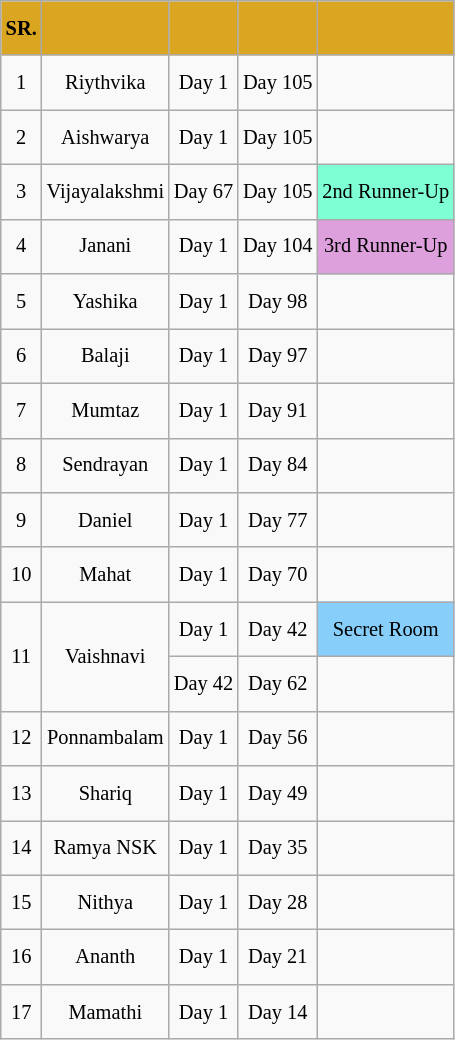<table class="wikitable sortable" style=" text-align:center; font-size:85%;  line-height:30px; width:auto;">
<tr>
<th scope="col" style="background:#DAA520 ;color:black">SR.</th>
<th scope="col" style="background:#DAA520 ;color:black"></th>
<th scope="col" style ="background:#DAA520;"style="background:#DAA520 ;color:black"></th>
<th scope="col" style ="background:#DAA520;"style="background:#DAA520 ;color:black"></th>
<th scope="col" style ="background:#DAA520;"style="background:#DAA520 ;color:black"></th>
</tr>
<tr>
<td>1</td>
<td>Riythvika</td>
<td>Day 1</td>
<td>Day 105</td>
<td></td>
</tr>
<tr>
<td>2</td>
<td>Aishwarya</td>
<td>Day 1</td>
<td>Day 105</td>
<td></td>
</tr>
<tr>
<td>3</td>
<td>Vijayalakshmi</td>
<td>Day 67</td>
<td>Day 105</td>
<td style="background:#7FFFD4;">2nd Runner-Up</td>
</tr>
<tr>
<td>4</td>
<td>Janani</td>
<td>Day 1</td>
<td>Day 104</td>
<td style="background:#DDA0DD;">3rd Runner-Up</td>
</tr>
<tr>
<td>5</td>
<td>Yashika</td>
<td>Day 1</td>
<td>Day 98</td>
<td></td>
</tr>
<tr>
<td>6</td>
<td>Balaji</td>
<td>Day 1</td>
<td>Day 97</td>
<td></td>
</tr>
<tr>
<td>7</td>
<td>Mumtaz</td>
<td>Day 1</td>
<td>Day 91</td>
<td></td>
</tr>
<tr>
<td>8</td>
<td>Sendrayan</td>
<td>Day 1</td>
<td>Day 84</td>
<td></td>
</tr>
<tr>
<td>9</td>
<td>Daniel</td>
<td>Day 1</td>
<td>Day 77</td>
<td></td>
</tr>
<tr>
<td>10</td>
<td>Mahat</td>
<td>Day 1</td>
<td>Day 70</td>
<td></td>
</tr>
<tr>
<td rowspan="2">11</td>
<td rowspan="2">Vaishnavi</td>
<td>Day 1</td>
<td>Day 42</td>
<td style="background:#87CEFA;">Secret Room</td>
</tr>
<tr>
<td>Day 42</td>
<td>Day 62</td>
<td></td>
</tr>
<tr>
<td>12</td>
<td>Ponnambalam</td>
<td>Day 1</td>
<td>Day 56</td>
<td></td>
</tr>
<tr>
<td>13</td>
<td>Shariq</td>
<td>Day 1</td>
<td>Day 49</td>
<td></td>
</tr>
<tr>
<td>14</td>
<td>Ramya NSK</td>
<td>Day 1</td>
<td>Day 35</td>
<td></td>
</tr>
<tr>
<td>15</td>
<td>Nithya</td>
<td>Day 1</td>
<td>Day 28</td>
<td></td>
</tr>
<tr>
<td>16</td>
<td>Ananth</td>
<td>Day 1</td>
<td>Day 21</td>
<td></td>
</tr>
<tr>
<td>17</td>
<td>Mamathi</td>
<td>Day 1</td>
<td>Day 14</td>
<td></td>
</tr>
</table>
